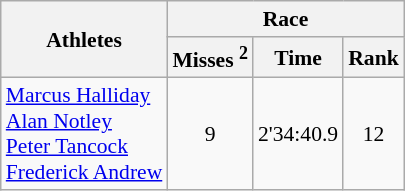<table class="wikitable" border="1" style="font-size:90%">
<tr>
<th rowspan=2>Athletes</th>
<th colspan=3>Race</th>
</tr>
<tr>
<th>Misses <sup>2</sup></th>
<th>Time</th>
<th>Rank</th>
</tr>
<tr>
<td><a href='#'>Marcus Halliday</a><br><a href='#'>Alan Notley</a><br><a href='#'>Peter Tancock</a><br><a href='#'>Frederick Andrew</a></td>
<td align=center>9</td>
<td align=center>2'34:40.9</td>
<td align=center>12</td>
</tr>
</table>
